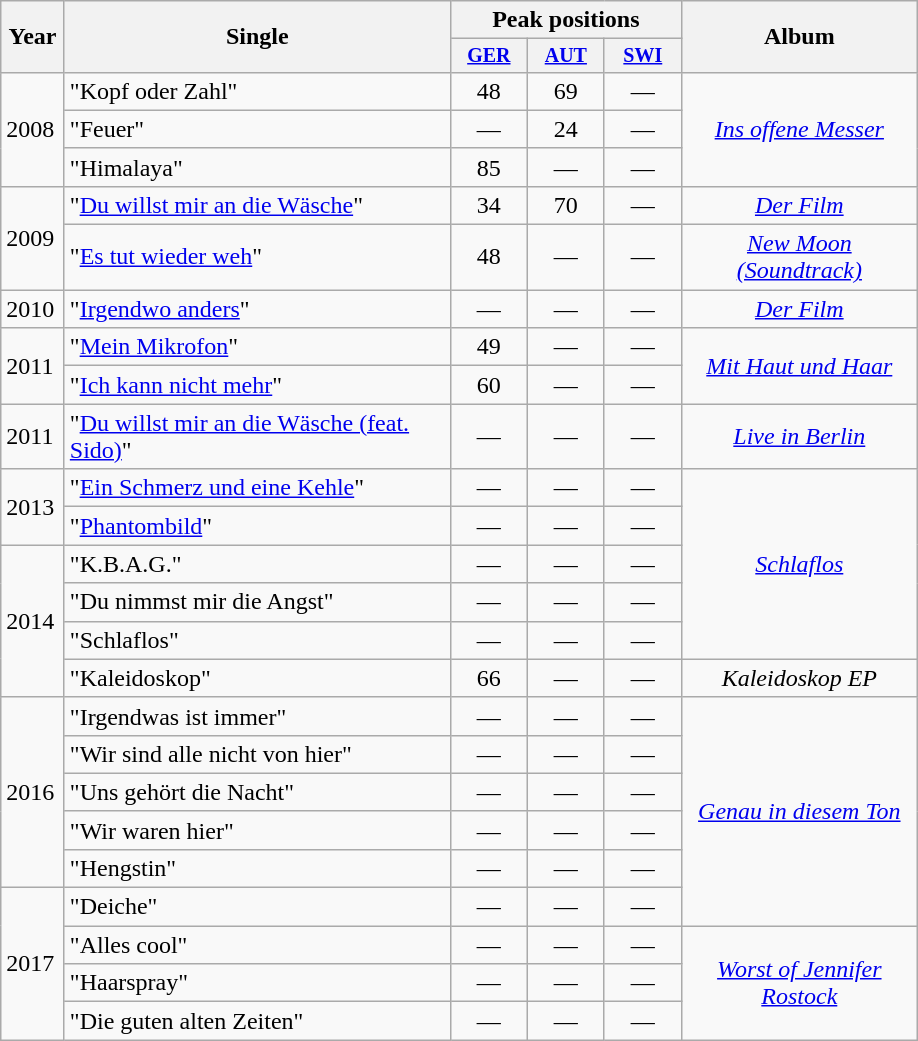<table class="wikitable">
<tr>
<th width="35" "align="center" rowspan="2">Year</th>
<th width="250" align="center" rowspan="2">Single</th>
<th align="center" colspan="3">Peak positions</th>
<th width="150" align="center" rowspan="2">Album</th>
</tr>
<tr style="font-size:smaller;">
<th width="45"><a href='#'>GER</a> <br></th>
<th width="45"><a href='#'>AUT</a> <br></th>
<th width="45"><a href='#'>SWI</a> <br></th>
</tr>
<tr>
<td rowspan="3">2008</td>
<td align="left">"Kopf oder Zahl"</td>
<td align="center">48</td>
<td align="center">69</td>
<td align="center">—</td>
<td rowspan="3" align="center"><em><a href='#'>Ins offene Messer</a></em></td>
</tr>
<tr>
<td align="left">"Feuer"</td>
<td align="center">—</td>
<td align="center">24</td>
<td align="center">—</td>
</tr>
<tr>
<td align="left">"Himalaya"</td>
<td align="center">85</td>
<td align="center">—</td>
<td align="center">—</td>
</tr>
<tr>
<td rowspan="2">2009</td>
<td align="left">"<a href='#'>Du willst mir an die Wäsche</a>"</td>
<td align="center">34</td>
<td align="center">70</td>
<td align="center">—</td>
<td align="center"><em><a href='#'>Der Film</a></em></td>
</tr>
<tr>
<td align="left">"<a href='#'>Es tut wieder weh</a>"</td>
<td align="center">48</td>
<td align="center">—</td>
<td align="center">—</td>
<td align="center"><em><a href='#'>New Moon (Soundtrack)</a></em></td>
</tr>
<tr>
<td>2010</td>
<td align="left">"<a href='#'>Irgendwo anders</a>"</td>
<td align="center">—</td>
<td align="center">—</td>
<td align="center">—</td>
<td align="center"><em><a href='#'>Der Film</a></em></td>
</tr>
<tr>
<td rowspan="2">2011</td>
<td align="left">"<a href='#'>Mein Mikrofon</a>"</td>
<td align="center">49</td>
<td align="center">—</td>
<td align="center">—</td>
<td rowspan="2" align="center"><em><a href='#'>Mit Haut und Haar</a></em></td>
</tr>
<tr>
<td align="left">"<a href='#'>Ich kann nicht mehr</a>"</td>
<td align="center">60</td>
<td align="center">—</td>
<td align="center">—</td>
</tr>
<tr>
<td>2011</td>
<td align="left">"<a href='#'>Du willst mir an die Wäsche (feat. Sido)</a>"</td>
<td align="center">—</td>
<td align="center">—</td>
<td align="center">—</td>
<td align="center"><em><a href='#'>Live in Berlin</a></em></td>
</tr>
<tr>
<td rowspan="2">2013</td>
<td align="left">"<a href='#'>Ein Schmerz und eine Kehle</a>"</td>
<td align="center">—</td>
<td align="center">—</td>
<td align="center">—</td>
<td rowspan="5" align="center"><em><a href='#'>Schlaflos</a></em></td>
</tr>
<tr>
<td align="left">"<a href='#'>Phantombild</a>"</td>
<td align="center">—</td>
<td align="center">—</td>
<td align="center">—</td>
</tr>
<tr>
<td rowspan="4">2014</td>
<td align="left">"K.B.A.G."</td>
<td align="center">—</td>
<td align="center">—</td>
<td align="center">—</td>
</tr>
<tr>
<td align="left">"Du nimmst mir die Angst"</td>
<td align="center">—</td>
<td align="center">—</td>
<td align="center">—</td>
</tr>
<tr>
<td align="left">"Schlaflos"</td>
<td align="center">—</td>
<td align="center">—</td>
<td align="center">—</td>
</tr>
<tr>
<td align="left">"Kaleidoskop"</td>
<td align="center">66</td>
<td align="center">—</td>
<td align="center">—</td>
<td align="center"><em>Kaleidoskop EP</em></td>
</tr>
<tr>
<td rowspan="5">2016</td>
<td align="left">"Irgendwas ist immer"</td>
<td align="center">—</td>
<td align="center">—</td>
<td align="center">—</td>
<td rowspan="6" align="center"><em><a href='#'>Genau in diesem Ton</a></em></td>
</tr>
<tr>
<td align="left">"Wir sind alle nicht von hier"</td>
<td align="center">—</td>
<td align="center">—</td>
<td align="center">—</td>
</tr>
<tr>
<td align="left">"Uns gehört die Nacht"</td>
<td align="center">—</td>
<td align="center">—</td>
<td align="center">—</td>
</tr>
<tr>
<td align="left">"Wir waren hier"</td>
<td align="center">—</td>
<td align="center">—</td>
<td align="center">—</td>
</tr>
<tr>
<td align="left">"Hengstin"</td>
<td align="center">—</td>
<td align="center">—</td>
<td align="center">—</td>
</tr>
<tr>
<td rowspan="4">2017</td>
<td align="left">"Deiche"</td>
<td align="center">—</td>
<td align="center">—</td>
<td align="center">—</td>
</tr>
<tr>
<td align="left">"Alles cool"</td>
<td align="center">—</td>
<td align="center">—</td>
<td align="center">—</td>
<td rowspan="3" align="center"><em><a href='#'>Worst of Jennifer Rostock</a></em></td>
</tr>
<tr>
<td align="left">"Haarspray"</td>
<td align="center">—</td>
<td align="center">—</td>
<td align="center">—</td>
</tr>
<tr>
<td align="left">"Die guten alten Zeiten"</td>
<td align="center">—</td>
<td align="center">—</td>
<td align="center">—</td>
</tr>
</table>
